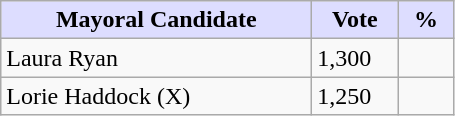<table class="wikitable">
<tr>
<th style="background:#ddf; width:200px;">Mayoral Candidate </th>
<th style="background:#ddf; width:50px;">Vote</th>
<th style="background:#ddf; width:30px;">%</th>
</tr>
<tr>
<td>Laura Ryan</td>
<td>1,300</td>
<td></td>
</tr>
<tr>
<td>Lorie Haddock (X)</td>
<td>1,250</td>
<td></td>
</tr>
</table>
